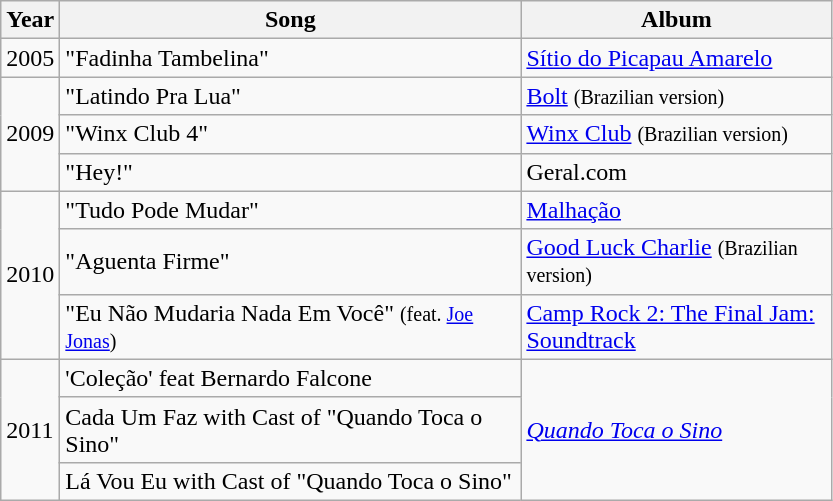<table class="wikitable">
<tr>
<th>Year</th>
<th style="width:300px;">Song</th>
<th style="width:200px;">Album</th>
</tr>
<tr>
<td>2005</td>
<td>"Fadinha Tambelina"</td>
<td><a href='#'>Sítio do Picapau Amarelo</a></td>
</tr>
<tr>
<td rowspan="3">2009</td>
<td>"Latindo Pra Lua"</td>
<td><a href='#'>Bolt</a> <small>(Brazilian version)</small></td>
</tr>
<tr>
<td>"Winx Club 4"</td>
<td><a href='#'>Winx Club</a> <small>(Brazilian version)</small></td>
</tr>
<tr>
<td>"Hey!"</td>
<td>Geral.com</td>
</tr>
<tr>
<td rowspan="3">2010</td>
<td>"Tudo Pode Mudar"</td>
<td><a href='#'>Malhação</a></td>
</tr>
<tr>
<td>"Aguenta Firme"</td>
<td><a href='#'>Good Luck Charlie</a> <small>(Brazilian version)</small></td>
</tr>
<tr>
<td>"Eu Não Mudaria Nada Em Você" <small>(feat. <a href='#'>Joe Jonas</a>)</small></td>
<td><a href='#'>Camp Rock 2: The Final Jam: Soundtrack</a></td>
</tr>
<tr>
<td rowspan="3">2011</td>
<td>'Coleção' feat Bernardo Falcone</td>
<td rowspan="3"><em><a href='#'>Quando Toca o Sino</a></em></td>
</tr>
<tr>
<td>Cada Um Faz with Cast of "Quando Toca o Sino"</td>
</tr>
<tr>
<td>Lá Vou Eu with Cast of "Quando Toca o Sino"</td>
</tr>
</table>
